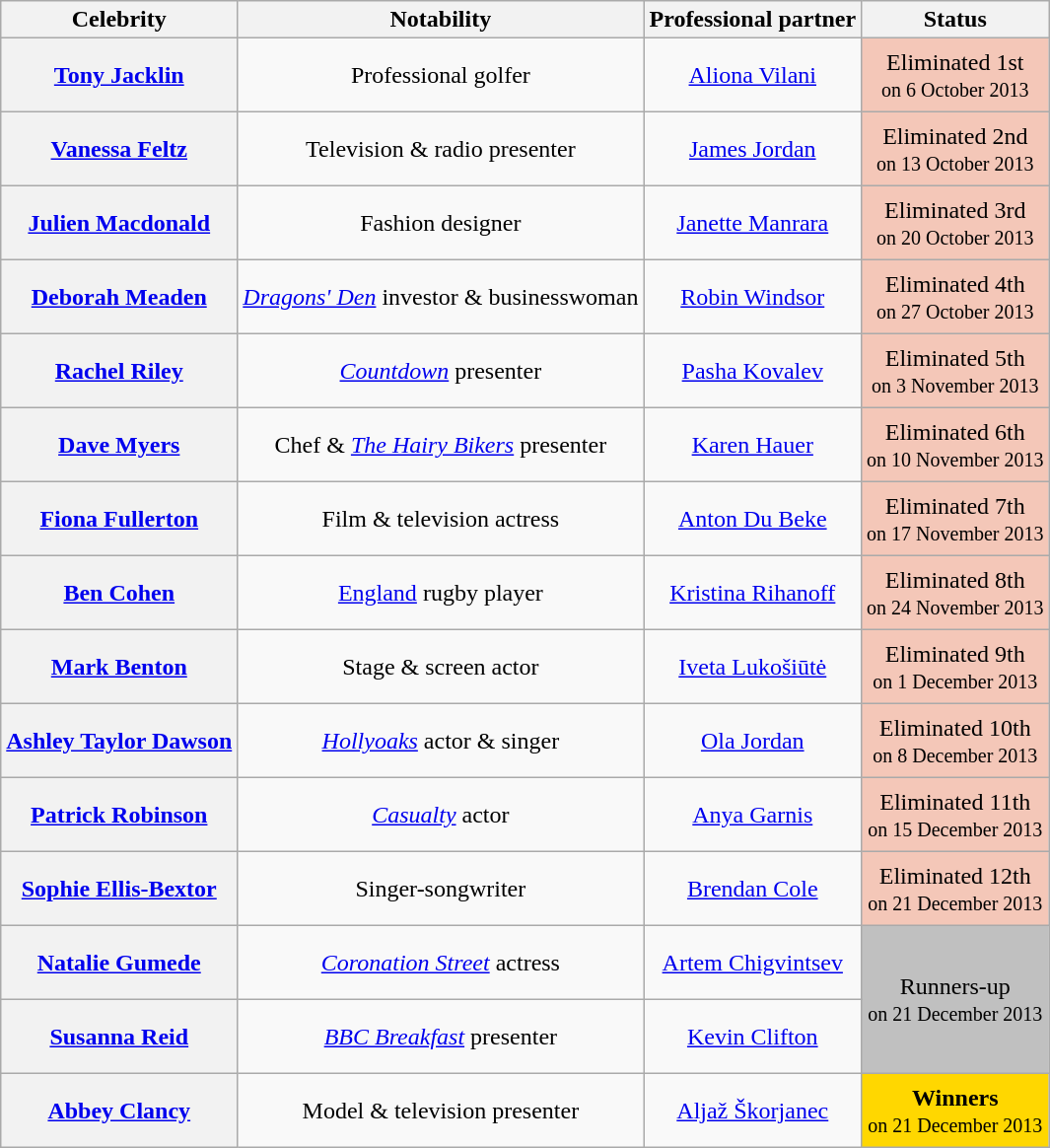<table class="wikitable sortable" style="text-align:center;">
<tr>
<th scope="col">Celebrity</th>
<th scope="col" class="unsortable">Notability</th>
<th scope="col">Professional partner</th>
<th scope="col">Status</th>
</tr>
<tr style="height:50px">
<th scope="row"><a href='#'>Tony Jacklin</a></th>
<td>Professional golfer</td>
<td><a href='#'>Aliona Vilani</a></td>
<td bgcolor="#f4c7b8">Eliminated 1st<br><small>on 6 October 2013</small></td>
</tr>
<tr style="height:50px">
<th scope="row"><a href='#'>Vanessa Feltz</a></th>
<td>Television & radio presenter</td>
<td><a href='#'>James Jordan</a></td>
<td bgcolor="#f4c7b8">Eliminated 2nd<br><small>on 13 October 2013</small></td>
</tr>
<tr style="height:50px">
<th scope="row"><a href='#'>Julien Macdonald</a></th>
<td>Fashion designer</td>
<td><a href='#'>Janette Manrara</a></td>
<td bgcolor="#f4c7b8">Eliminated 3rd<br><small>on 20 October 2013</small></td>
</tr>
<tr style="height:50px">
<th scope="row"><a href='#'>Deborah Meaden</a></th>
<td><em><a href='#'>Dragons' Den</a></em> investor & businesswoman</td>
<td><a href='#'>Robin Windsor</a></td>
<td bgcolor="#f4c7b8">Eliminated 4th<br><small>on 27 October 2013</small></td>
</tr>
<tr style="height:50px">
<th scope="row"><a href='#'>Rachel Riley</a></th>
<td><em><a href='#'>Countdown</a></em> presenter</td>
<td><a href='#'>Pasha Kovalev</a></td>
<td bgcolor="#f4c7b8">Eliminated 5th<br><small>on 3 November 2013</small></td>
</tr>
<tr style="height:50px">
<th scope="row"><a href='#'>Dave Myers</a></th>
<td>Chef & <em><a href='#'>The Hairy Bikers</a></em> presenter</td>
<td><a href='#'>Karen Hauer</a></td>
<td bgcolor="#f4c7b8">Eliminated 6th<br><small>on 10 November 2013</small></td>
</tr>
<tr style="height:50px">
<th scope="row"><a href='#'>Fiona Fullerton</a></th>
<td>Film & television actress</td>
<td><a href='#'>Anton Du Beke</a></td>
<td bgcolor="#f4c7b8">Eliminated 7th<br><small>on 17 November 2013</small></td>
</tr>
<tr style="height:50px">
<th scope="row"><a href='#'>Ben Cohen</a></th>
<td><a href='#'>England</a> rugby player</td>
<td><a href='#'>Kristina Rihanoff</a></td>
<td bgcolor="#f4c7b8">Eliminated 8th<br><small>on 24 November 2013</small></td>
</tr>
<tr style="height:50px">
<th scope="row"><a href='#'>Mark Benton</a></th>
<td>Stage & screen actor</td>
<td><a href='#'>Iveta Lukošiūtė</a></td>
<td bgcolor="#f4c7b8">Eliminated 9th<br><small>on 1 December 2013</small></td>
</tr>
<tr style="height:50px">
<th scope="row"><a href='#'>Ashley Taylor Dawson</a></th>
<td><em><a href='#'>Hollyoaks</a></em> actor & singer</td>
<td><a href='#'>Ola Jordan</a></td>
<td bgcolor="#f4c7b8">Eliminated 10th<br><small>on 8 December 2013</small></td>
</tr>
<tr style="height:50px">
<th scope="row"><a href='#'>Patrick Robinson</a></th>
<td><em><a href='#'>Casualty</a></em> actor</td>
<td><a href='#'>Anya Garnis</a></td>
<td bgcolor="#f4c7b8">Eliminated 11th<br><small>on 15 December 2013</small></td>
</tr>
<tr style="height:50px">
<th scope="row"><a href='#'>Sophie Ellis-Bextor</a></th>
<td>Singer-songwriter</td>
<td><a href='#'>Brendan Cole</a></td>
<td bgcolor="#f4c7b8">Eliminated 12th<br><small>on 21 December 2013</small></td>
</tr>
<tr style="height:50px">
<th scope="row"><a href='#'>Natalie Gumede</a></th>
<td><em><a href='#'>Coronation Street</a></em> actress</td>
<td><a href='#'>Artem Chigvintsev</a></td>
<td bgcolor="silver" rowspan=2>Runners-up<br><small>on 21 December 2013</small></td>
</tr>
<tr style="height:50px">
<th scope="row"><a href='#'>Susanna Reid</a></th>
<td><em><a href='#'>BBC Breakfast</a></em> presenter</td>
<td><a href='#'>Kevin Clifton</a></td>
</tr>
<tr style="height:50px">
<th scope="row"><a href='#'>Abbey Clancy</a></th>
<td>Model & television presenter</td>
<td><a href='#'>Aljaž Škorjanec</a></td>
<td bgcolor="gold"><strong>Winners</strong><br><small>on 21 December 2013</small></td>
</tr>
</table>
